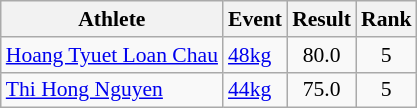<table class=wikitable style="font-size:90%">
<tr>
<th>Athlete</th>
<th>Event</th>
<th>Result</th>
<th>Rank</th>
</tr>
<tr>
<td><a href='#'>Hoang Tyuet Loan Chau</a></td>
<td><a href='#'>48kg</a></td>
<td style="text-align:center;">80.0</td>
<td style="text-align:center;">5</td>
</tr>
<tr>
<td><a href='#'>Thi Hong Nguyen</a></td>
<td><a href='#'>44kg</a></td>
<td style="text-align:center;">75.0</td>
<td style="text-align:center;">5</td>
</tr>
</table>
